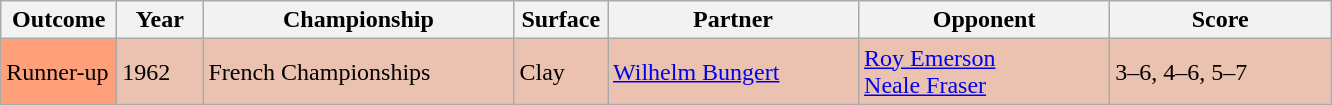<table class="wikitable">
<tr>
<th style="width:70px">Outcome</th>
<th style="width:50px">Year</th>
<th style="width:200px">Championship</th>
<th style="width:55px">Surface</th>
<th style="width:160px">Partner</th>
<th style="width:160px">Opponent</th>
<th style="width:140px" class="unsortable">Score</th>
</tr>
<tr bgcolor="#EBC2AF">
<td bgcolor="FFA07A">Runner-up</td>
<td>1962</td>
<td>French Championships</td>
<td>Clay</td>
<td> <a href='#'>Wilhelm Bungert</a></td>
<td> <a href='#'>Roy Emerson</a> <br>  <a href='#'>Neale Fraser</a></td>
<td>3–6, 4–6, 5–7</td>
</tr>
</table>
